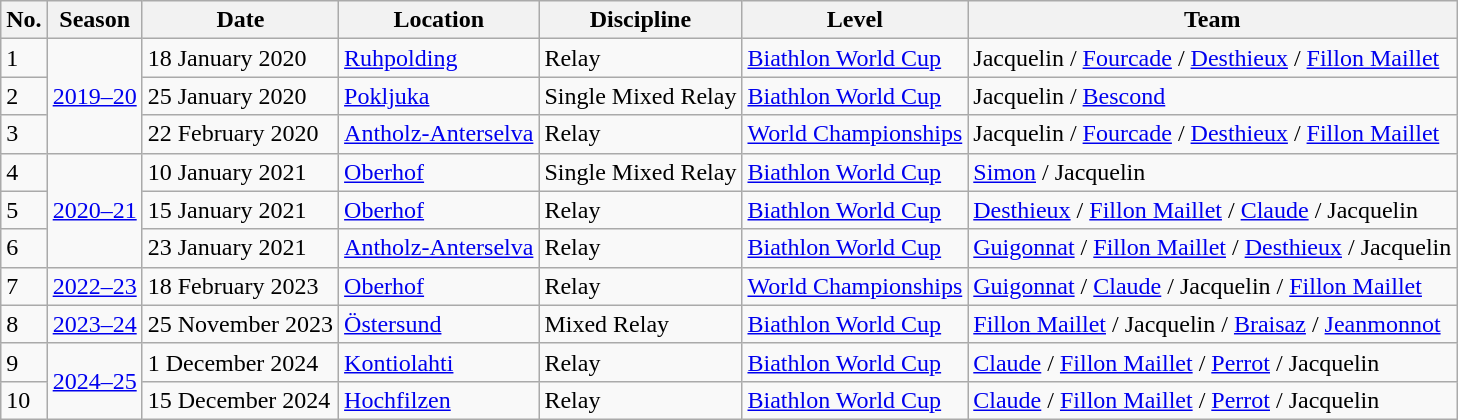<table class="wikitable sortable">
<tr>
<th>No.</th>
<th>Season</th>
<th>Date</th>
<th>Location</th>
<th>Discipline</th>
<th>Level</th>
<th>Team</th>
</tr>
<tr>
<td>1</td>
<td rowspan="3"><a href='#'>2019–20</a></td>
<td>18 January 2020</td>
<td> <a href='#'>Ruhpolding</a></td>
<td>Relay</td>
<td><a href='#'>Biathlon World Cup</a></td>
<td>Jacquelin / <a href='#'>Fourcade</a> / <a href='#'>Desthieux</a> / <a href='#'>Fillon Maillet</a></td>
</tr>
<tr>
<td>2</td>
<td>25 January 2020</td>
<td> <a href='#'>Pokljuka</a></td>
<td>Single Mixed Relay</td>
<td><a href='#'>Biathlon World Cup</a></td>
<td>Jacquelin / <a href='#'>Bescond</a></td>
</tr>
<tr>
<td>3</td>
<td>22 February 2020</td>
<td> <a href='#'>Antholz-Anterselva</a></td>
<td>Relay</td>
<td><a href='#'>World Championships</a></td>
<td>Jacquelin / <a href='#'>Fourcade</a> / <a href='#'>Desthieux</a> / <a href='#'>Fillon Maillet</a></td>
</tr>
<tr>
<td>4</td>
<td rowspan=3><a href='#'>2020–21</a></td>
<td>10 January 2021</td>
<td> <a href='#'>Oberhof</a></td>
<td>Single Mixed Relay</td>
<td><a href='#'>Biathlon World Cup</a></td>
<td><a href='#'>Simon</a> / Jacquelin</td>
</tr>
<tr>
<td>5</td>
<td>15 January 2021</td>
<td> <a href='#'>Oberhof</a></td>
<td>Relay</td>
<td><a href='#'>Biathlon World Cup</a></td>
<td><a href='#'>Desthieux</a> / <a href='#'>Fillon Maillet</a> / <a href='#'>Claude</a> / Jacquelin</td>
</tr>
<tr>
<td>6</td>
<td>23 January 2021</td>
<td> <a href='#'>Antholz-Anterselva</a></td>
<td>Relay</td>
<td><a href='#'>Biathlon World Cup</a></td>
<td><a href='#'>Guigonnat</a> / <a href='#'>Fillon Maillet</a> / <a href='#'>Desthieux</a> / Jacquelin</td>
</tr>
<tr>
<td>7</td>
<td rowspan="1"><a href='#'>2022–23</a></td>
<td>18 February 2023</td>
<td> <a href='#'>Oberhof</a></td>
<td>Relay</td>
<td><a href='#'>World Championships</a></td>
<td><a href='#'>Guigonnat</a> / <a href='#'>Claude</a> / Jacquelin / <a href='#'>Fillon Maillet</a></td>
</tr>
<tr>
<td>8</td>
<td><a href='#'>2023–24</a></td>
<td>25 November 2023</td>
<td> <a href='#'>Östersund</a></td>
<td>Mixed Relay</td>
<td><a href='#'>Biathlon World Cup</a></td>
<td><a href='#'>Fillon Maillet</a> / Jacquelin / <a href='#'>Braisaz</a> / <a href='#'>Jeanmonnot</a></td>
</tr>
<tr>
<td>9</td>
<td rowspan="2"><a href='#'>2024–25</a></td>
<td>1 December 2024</td>
<td> <a href='#'>Kontiolahti</a></td>
<td>Relay</td>
<td><a href='#'>Biathlon World Cup</a></td>
<td><a href='#'>Claude</a> / <a href='#'>Fillon Maillet</a> / <a href='#'>Perrot</a> / Jacquelin</td>
</tr>
<tr>
<td>10</td>
<td>15 December 2024</td>
<td> <a href='#'>Hochfilzen</a></td>
<td>Relay</td>
<td><a href='#'>Biathlon World Cup</a></td>
<td><a href='#'>Claude</a> / <a href='#'>Fillon Maillet</a> / <a href='#'>Perrot</a> / Jacquelin</td>
</tr>
</table>
